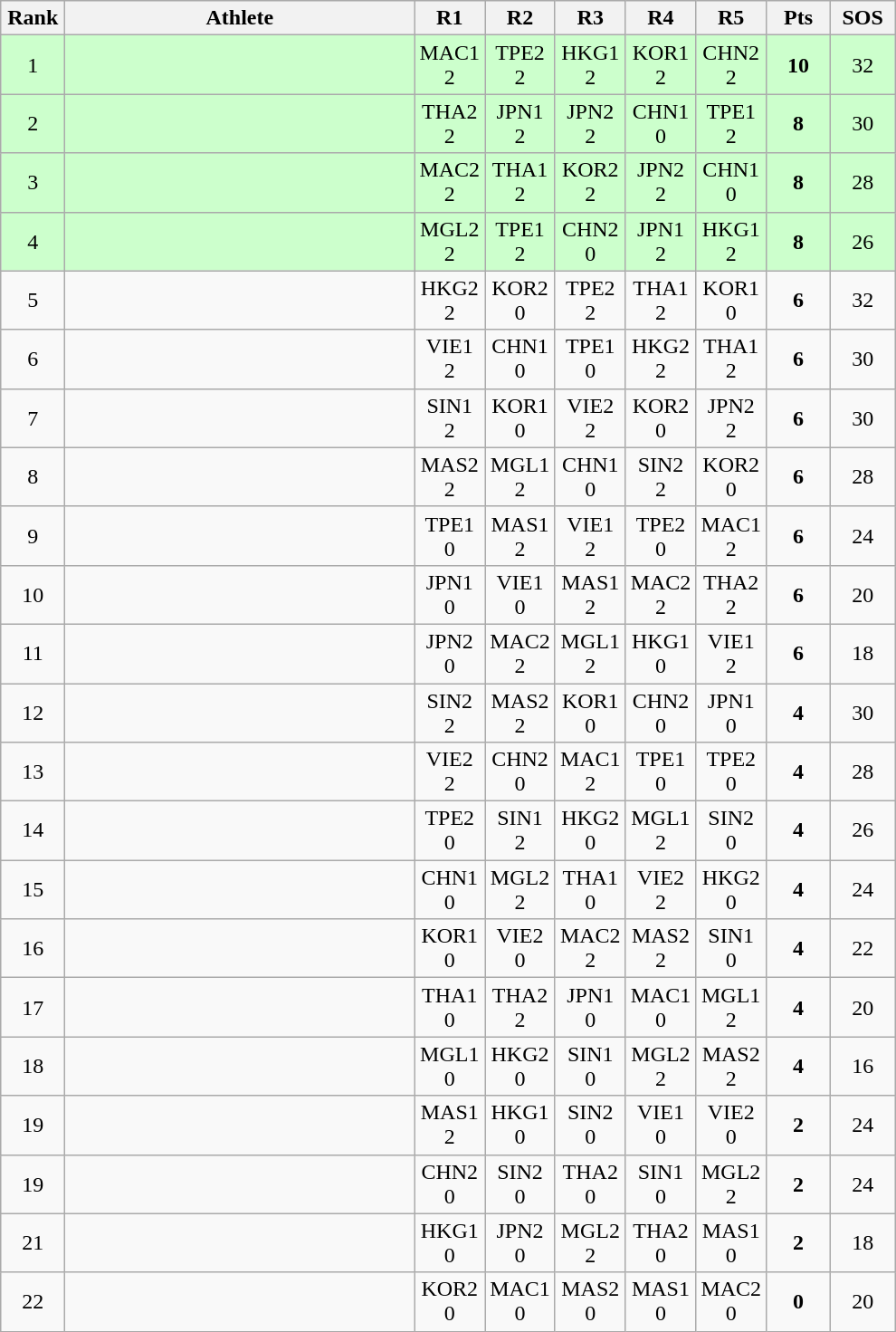<table class=wikitable style="text-align:center">
<tr>
<th width=40>Rank</th>
<th width=250>Athlete</th>
<th width=40>R1</th>
<th width=40>R2</th>
<th width=40>R3</th>
<th width=40>R4</th>
<th width=40>R5</th>
<th width=40>Pts</th>
<th width=40>SOS</th>
</tr>
<tr bgcolor="ccffcc">
<td>1</td>
<td align=left></td>
<td>MAC1<br>2</td>
<td>TPE2<br>2</td>
<td>HKG1<br>2</td>
<td>KOR1<br>2</td>
<td>CHN2<br>2</td>
<td><strong>10</strong></td>
<td>32</td>
</tr>
<tr bgcolor="ccffcc">
<td>2</td>
<td align=left></td>
<td>THA2<br>2</td>
<td>JPN1<br>2</td>
<td>JPN2<br>2</td>
<td>CHN1<br>0</td>
<td>TPE1<br>2</td>
<td><strong>8</strong></td>
<td>30</td>
</tr>
<tr bgcolor="ccffcc">
<td>3</td>
<td align=left></td>
<td>MAC2<br>2</td>
<td>THA1<br>2</td>
<td>KOR2<br>2</td>
<td>JPN2<br>2</td>
<td>CHN1<br>0</td>
<td><strong>8</strong></td>
<td>28</td>
</tr>
<tr bgcolor="ccffcc">
<td>4</td>
<td align=left></td>
<td>MGL2<br>2</td>
<td>TPE1<br>2</td>
<td>CHN2<br>0</td>
<td>JPN1<br>2</td>
<td>HKG1<br>2</td>
<td><strong>8</strong></td>
<td>26</td>
</tr>
<tr>
<td>5</td>
<td align=left></td>
<td>HKG2<br>2</td>
<td>KOR2<br>0</td>
<td>TPE2<br>2</td>
<td>THA1<br>2</td>
<td>KOR1<br>0</td>
<td><strong>6</strong></td>
<td>32</td>
</tr>
<tr>
<td>6</td>
<td align=left></td>
<td>VIE1<br>2</td>
<td>CHN1<br>0</td>
<td>TPE1<br>0</td>
<td>HKG2<br>2</td>
<td>THA1<br>2</td>
<td><strong>6</strong></td>
<td>30</td>
</tr>
<tr>
<td>7</td>
<td align=left></td>
<td>SIN1<br>2</td>
<td>KOR1<br>0</td>
<td>VIE2<br>2</td>
<td>KOR2<br>0</td>
<td>JPN2<br>2</td>
<td><strong>6</strong></td>
<td>30</td>
</tr>
<tr>
<td>8</td>
<td align=left></td>
<td>MAS2<br>2</td>
<td>MGL1<br>2</td>
<td>CHN1<br>0</td>
<td>SIN2<br>2</td>
<td>KOR2<br>0</td>
<td><strong>6</strong></td>
<td>28</td>
</tr>
<tr>
<td>9</td>
<td align=left></td>
<td>TPE1<br>0</td>
<td>MAS1<br>2</td>
<td>VIE1<br>2</td>
<td>TPE2<br>0</td>
<td>MAC1<br>2</td>
<td><strong>6</strong></td>
<td>24</td>
</tr>
<tr>
<td>10</td>
<td align=left></td>
<td>JPN1<br>0</td>
<td>VIE1<br>0</td>
<td>MAS1<br>2</td>
<td>MAC2<br>2</td>
<td>THA2<br>2</td>
<td><strong>6</strong></td>
<td>20</td>
</tr>
<tr>
<td>11</td>
<td align=left></td>
<td>JPN2<br>0</td>
<td>MAC2<br>2</td>
<td>MGL1<br>2</td>
<td>HKG1<br>0</td>
<td>VIE1<br>2</td>
<td><strong>6</strong></td>
<td>18</td>
</tr>
<tr>
<td>12</td>
<td align=left></td>
<td>SIN2<br>2</td>
<td>MAS2<br>2</td>
<td>KOR1<br>0</td>
<td>CHN2<br>0</td>
<td>JPN1<br>0</td>
<td><strong>4</strong></td>
<td>30</td>
</tr>
<tr>
<td>13</td>
<td align=left></td>
<td>VIE2<br>2</td>
<td>CHN2<br>0</td>
<td>MAC1<br>2</td>
<td>TPE1<br>0</td>
<td>TPE2<br>0</td>
<td><strong>4</strong></td>
<td>28</td>
</tr>
<tr>
<td>14</td>
<td align=left></td>
<td>TPE2<br>0</td>
<td>SIN1<br>2</td>
<td>HKG2<br>0</td>
<td>MGL1<br>2</td>
<td>SIN2<br>0</td>
<td><strong>4</strong></td>
<td>26</td>
</tr>
<tr>
<td>15</td>
<td align=left></td>
<td>CHN1<br>0</td>
<td>MGL2<br>2</td>
<td>THA1<br>0</td>
<td>VIE2<br>2</td>
<td>HKG2<br>0</td>
<td><strong>4</strong></td>
<td>24</td>
</tr>
<tr>
<td>16</td>
<td align=left></td>
<td>KOR1<br>0</td>
<td>VIE2<br>0</td>
<td>MAC2<br>2</td>
<td>MAS2<br>2</td>
<td>SIN1<br>0</td>
<td><strong>4</strong></td>
<td>22</td>
</tr>
<tr>
<td>17</td>
<td align=left></td>
<td>THA1<br>0</td>
<td>THA2<br>2</td>
<td>JPN1<br>0</td>
<td>MAC1<br>0</td>
<td>MGL1<br>2</td>
<td><strong>4</strong></td>
<td>20</td>
</tr>
<tr>
<td>18</td>
<td align=left></td>
<td>MGL1<br>0</td>
<td>HKG2<br>0</td>
<td>SIN1<br>0</td>
<td>MGL2<br>2</td>
<td>MAS2<br>2</td>
<td><strong>4</strong></td>
<td>16</td>
</tr>
<tr>
<td>19</td>
<td align=left></td>
<td>MAS1<br>2</td>
<td>HKG1<br>0</td>
<td>SIN2<br>0</td>
<td>VIE1<br>0</td>
<td>VIE2<br>0</td>
<td><strong>2</strong></td>
<td>24</td>
</tr>
<tr>
<td>19</td>
<td align=left></td>
<td>CHN2<br>0</td>
<td>SIN2<br>0</td>
<td>THA2<br>0</td>
<td>SIN1<br>0</td>
<td>MGL2<br>2</td>
<td><strong>2</strong></td>
<td>24</td>
</tr>
<tr>
<td>21</td>
<td align=left></td>
<td>HKG1<br>0</td>
<td>JPN2<br>0</td>
<td>MGL2<br>2</td>
<td>THA2<br>0</td>
<td>MAS1<br>0</td>
<td><strong>2</strong></td>
<td>18</td>
</tr>
<tr>
<td>22</td>
<td align=left></td>
<td>KOR2<br>0</td>
<td>MAC1<br>0</td>
<td>MAS2<br>0</td>
<td>MAS1<br>0</td>
<td>MAC2<br>0</td>
<td><strong>0</strong></td>
<td>20</td>
</tr>
</table>
